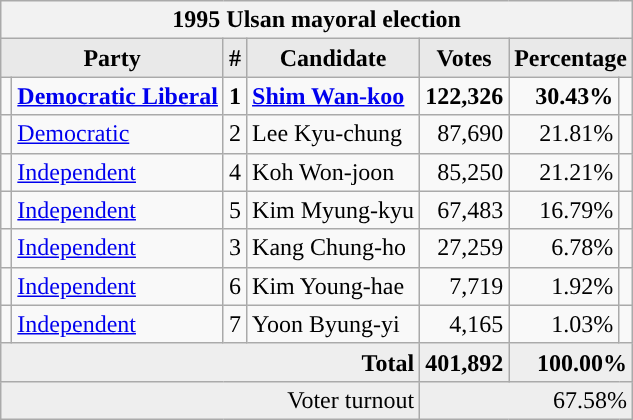<table class="wikitable">
<tr>
<th colspan="7">1995 Ulsan mayoral election</th>
</tr>
<tr>
<th style="background-color:#E9E9E9" colspan=2>Party</th>
<th style="background-color:#E9E9E9">#</th>
<th style="background-color:#E9E9E9">Candidate</th>
<th style="background-color:#E9E9E9">Votes</th>
<th style="background-color:#E9E9E9" colspan=2>Percentage</th>
</tr>
<tr style="font-weight:bold">
<td></td>
<td align=left><a href='#'>Democratic Liberal</a></td>
<td align=center>1</td>
<td align=left><a href='#'>Shim Wan-koo</a></td>
<td align=right>122,326</td>
<td align=right>30.43%</td>
<td align=right></td>
</tr>
<tr>
<td></td>
<td align=left><a href='#'>Democratic</a></td>
<td align=center>2</td>
<td align=left>Lee Kyu-chung</td>
<td align=right>87,690</td>
<td align=right>21.81%</td>
<td align=right></td>
</tr>
<tr>
<td></td>
<td align=left><a href='#'>Independent</a></td>
<td align=center>4</td>
<td align=left>Koh Won-joon</td>
<td align=right>85,250</td>
<td align=right>21.21%</td>
<td align=right></td>
</tr>
<tr>
<td></td>
<td align=left><a href='#'>Independent</a></td>
<td align=center>5</td>
<td align=left>Kim Myung-kyu</td>
<td align=right>67,483</td>
<td align=right>16.79%</td>
<td align=right></td>
</tr>
<tr>
<td></td>
<td align=left><a href='#'>Independent</a></td>
<td align=center>3</td>
<td align=left>Kang Chung-ho</td>
<td align=right>27,259</td>
<td align=right>6.78%</td>
<td align=right></td>
</tr>
<tr>
<td></td>
<td align=left><a href='#'>Independent</a></td>
<td align=center>6</td>
<td align=left>Kim Young-hae</td>
<td align=right>7,719</td>
<td align=right>1.92%</td>
<td align=right></td>
</tr>
<tr>
<td></td>
<td align=left><a href='#'>Independent</a></td>
<td align=center>7</td>
<td align=left>Yoon Byung-yi</td>
<td align=right>4,165</td>
<td align=right>1.03%</td>
<td align=right></td>
</tr>
<tr bgcolor="#EEEEEE" style="font-weight:bold">
<td colspan="4" align=right>Total</td>
<td align=right>401,892</td>
<td align=right colspan=2>100.00%</td>
</tr>
<tr bgcolor="#EEEEEE">
<td colspan="4" align="right">Voter turnout</td>
<td colspan="3" align="right">67.58%</td>
</tr>
</table>
